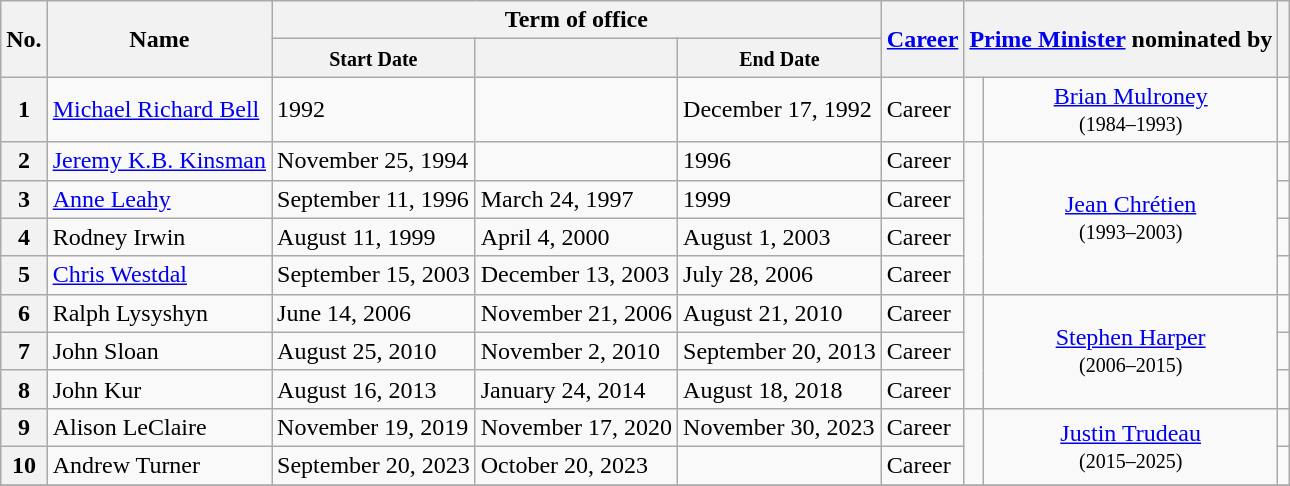<table class="wikitable">
<tr>
<th rowspan="2">No.</th>
<th rowspan="2">Name</th>
<th colspan="3">Term of office</th>
<th rowspan="2"><a href='#'>Career</a></th>
<th rowspan="2"; colspan="2"><a href='#'>Prime Minister</a> nominated by</th>
<th rowspan="2"></th>
</tr>
<tr>
<th><small>Start Date</small></th>
<th><small><a href='#'></a></small></th>
<th><small>End Date</small></th>
</tr>
<tr>
<th>1</th>
<td><a href='#'>Michael Richard Bell</a></td>
<td>1992</td>
<td></td>
<td>December 17, 1992</td>
<td>Career</td>
<td></td>
<td style=text-align:center><a href='#'>Brian Mulroney</a><br><small>(1984–1993)</small></td>
<td></td>
</tr>
<tr>
<th>2</th>
<td><a href='#'>Jeremy K.B. Kinsman</a></td>
<td>November 25, 1994</td>
<td></td>
<td>1996</td>
<td>Career</td>
<td rowspan="4" ></td>
<td rowspan="4"  style=text-align:center><a href='#'>Jean Chrétien</a><br><small>(1993–2003)</small></td>
<td></td>
</tr>
<tr>
<th>3</th>
<td><a href='#'>Anne Leahy</a></td>
<td>September 11, 1996</td>
<td>March 24, 1997</td>
<td>1999</td>
<td>Career</td>
<td></td>
</tr>
<tr>
<th>4</th>
<td>Rodney Irwin</td>
<td>August 11, 1999</td>
<td>April 4, 2000</td>
<td>August 1, 2003</td>
<td>Career</td>
<td></td>
</tr>
<tr>
<th>5</th>
<td><a href='#'>Chris Westdal</a></td>
<td>September 15, 2003</td>
<td>December 13, 2003</td>
<td>July 28, 2006</td>
<td>Career</td>
<td></td>
</tr>
<tr>
<th>6</th>
<td>Ralph Lysyshyn</td>
<td>June 14, 2006</td>
<td>November 21, 2006</td>
<td>August 21, 2010</td>
<td>Career</td>
<td rowspan="3" ></td>
<td rowspan="3" style=text-align:center><a href='#'>Stephen Harper</a><br><small>(2006–2015)</small></td>
<td></td>
</tr>
<tr>
<th>7</th>
<td>John Sloan</td>
<td>August 25, 2010</td>
<td>November 2, 2010</td>
<td>September 20, 2013</td>
<td>Career</td>
<td></td>
</tr>
<tr>
<th>8</th>
<td>John Kur</td>
<td>August 16, 2013</td>
<td>January 24, 2014</td>
<td>August 18, 2018</td>
<td>Career</td>
<td></td>
</tr>
<tr>
<th>9</th>
<td>Alison LeClaire</td>
<td>November 19, 2019</td>
<td>November 17, 2020</td>
<td>November 30, 2023</td>
<td>Career</td>
<td rowspan="2" ></td>
<td rowspan="2" style=text-align:center><a href='#'>Justin Trudeau</a><br><small>(2015–2025)</small></td>
<td></td>
</tr>
<tr>
<th>10</th>
<td>Andrew Turner</td>
<td>September 20, 2023</td>
<td>October 20, 2023</td>
<td></td>
<td>Career</td>
<td></td>
</tr>
<tr>
</tr>
</table>
